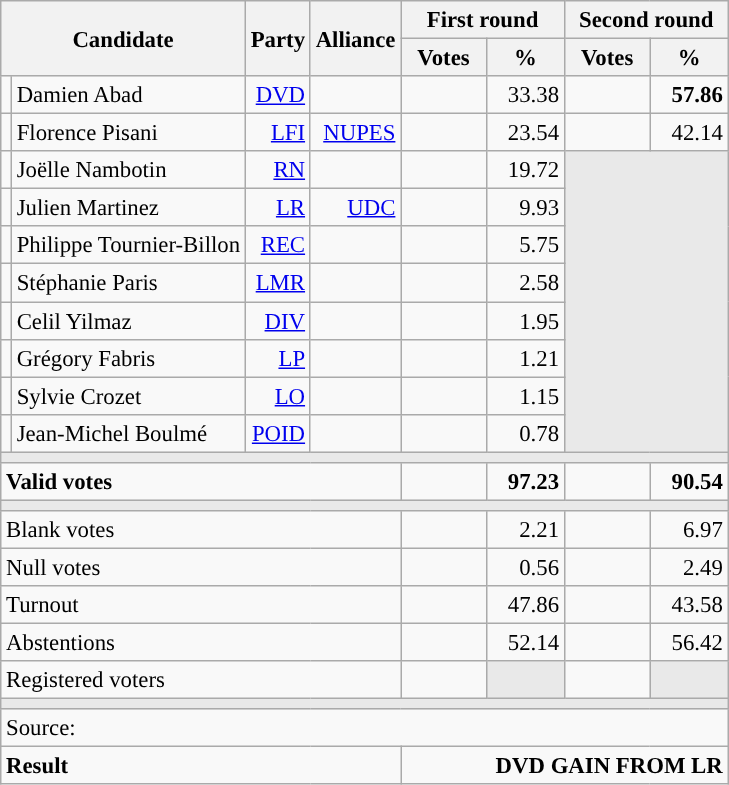<table class="wikitable" style="text-align:right;font-size:95%;">
<tr>
<th colspan="2" rowspan="2">Candidate</th>
<th colspan="1" rowspan="2">Party</th>
<th colspan="1" rowspan="2">Alliance</th>
<th colspan="2">First round</th>
<th colspan="2">Second round</th>
</tr>
<tr>
<th style="width:50px;">Votes</th>
<th style="width:45px;">%</th>
<th style="width:50px;">Votes</th>
<th style="width:45px;">%</th>
</tr>
<tr>
<td style="color:inherit;background:"></td>
<td style="text-align:left;">Damien Abad</td>
<td><a href='#'>DVD</a></td>
<td></td>
<td></td>
<td>33.38</td>
<td><strong></strong></td>
<td><strong>57.86</strong></td>
</tr>
<tr>
<td style="color:inherit;background:"></td>
<td style="text-align:left;">Florence Pisani</td>
<td><a href='#'>LFI</a></td>
<td><a href='#'>NUPES</a></td>
<td></td>
<td>23.54</td>
<td></td>
<td>42.14</td>
</tr>
<tr>
<td style="color:inherit;background:"></td>
<td style="text-align:left;">Joëlle Nambotin</td>
<td><a href='#'>RN</a></td>
<td></td>
<td></td>
<td>19.72</td>
<td colspan="2" rowspan="8" style="background:#E9E9E9;"></td>
</tr>
<tr>
<td style="color:inherit;background:"></td>
<td style="text-align:left;">Julien Martinez</td>
<td><a href='#'>LR</a></td>
<td><a href='#'>UDC</a></td>
<td></td>
<td>9.93</td>
</tr>
<tr>
<td style="color:inherit;background:"></td>
<td style="text-align:left;">Philippe Tournier-Billon</td>
<td><a href='#'>REC</a></td>
<td></td>
<td></td>
<td>5.75</td>
</tr>
<tr>
<td style="color:inherit;background:"></td>
<td style="text-align:left;">Stéphanie Paris</td>
<td><a href='#'>LMR</a></td>
<td></td>
<td></td>
<td>2.58</td>
</tr>
<tr>
<td style="color:inherit;background:"></td>
<td style="text-align:left;">Celil Yilmaz</td>
<td><a href='#'>DIV</a></td>
<td></td>
<td></td>
<td>1.95</td>
</tr>
<tr>
<td style="color:inherit;background:"></td>
<td style="text-align:left;">Grégory Fabris</td>
<td><a href='#'>LP</a></td>
<td></td>
<td></td>
<td>1.21</td>
</tr>
<tr>
<td style="color:inherit;background:"></td>
<td style="text-align:left;">Sylvie Crozet</td>
<td><a href='#'>LO</a></td>
<td></td>
<td></td>
<td>1.15</td>
</tr>
<tr>
<td style="color:inherit;background:"></td>
<td style="text-align:left;">Jean-Michel Boulmé</td>
<td><a href='#'>POID</a></td>
<td></td>
<td></td>
<td>0.78</td>
</tr>
<tr>
<td colspan="8" style="background:#E9E9E9;"></td>
</tr>
<tr style="font-weight:bold;">
<td colspan="4" style="text-align:left;">Valid votes</td>
<td></td>
<td>97.23</td>
<td></td>
<td>90.54</td>
</tr>
<tr>
<td colspan="8" style="background:#E9E9E9;"></td>
</tr>
<tr>
<td colspan="4" style="text-align:left;">Blank votes</td>
<td></td>
<td>2.21</td>
<td></td>
<td>6.97</td>
</tr>
<tr>
<td colspan="4" style="text-align:left;">Null votes</td>
<td></td>
<td>0.56</td>
<td></td>
<td>2.49</td>
</tr>
<tr>
<td colspan="4" style="text-align:left;">Turnout</td>
<td></td>
<td>47.86</td>
<td></td>
<td>43.58</td>
</tr>
<tr>
<td colspan="4" style="text-align:left;">Abstentions</td>
<td></td>
<td>52.14</td>
<td></td>
<td>56.42</td>
</tr>
<tr>
<td colspan="4" style="text-align:left;">Registered voters</td>
<td></td>
<td style="color:inherit;background:#E9E9E9;"></td>
<td></td>
<td style="color:inherit;background:#E9E9E9;"></td>
</tr>
<tr>
<td colspan="8" style="background:#E9E9E9;"></td>
</tr>
<tr>
<td colspan="8" style="text-align:left;">Source: </td>
</tr>
<tr style="font-weight:bold">
<td colspan="4" style="text-align:left;">Result</td>
<td colspan="4" style="background-color:">DVD GAIN FROM LR</td>
</tr>
</table>
